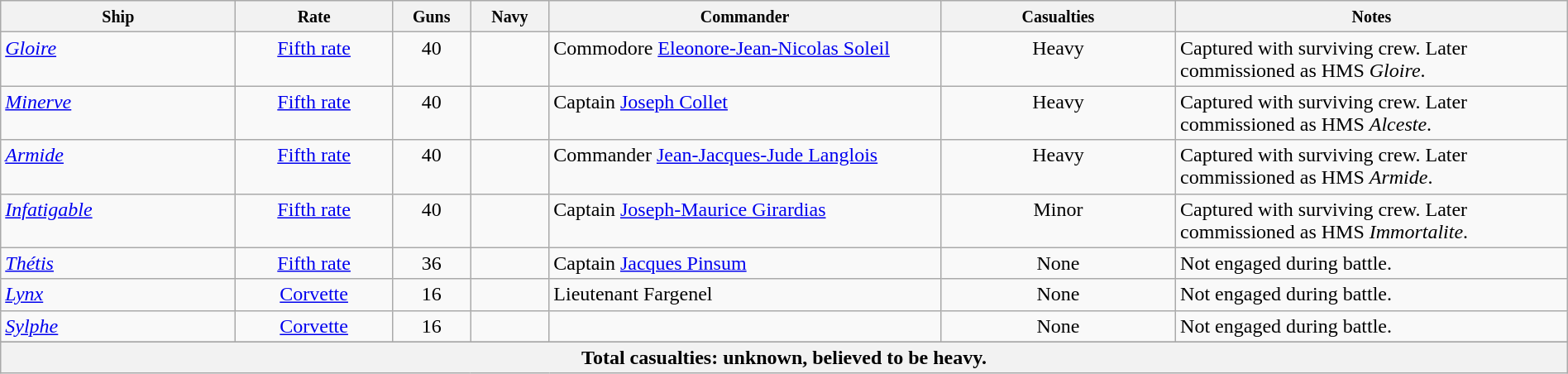<table class="wikitable" width=100%>
<tr valign="top">
<th width=15%; align=center rowspan=1><small> Ship </small></th>
<th width=10%; align=center rowspan=1><small> Rate </small></th>
<th width=5%; align=center rowspan=1><small> Guns </small></th>
<th width=5%; align=center rowspan=1><small> Navy </small></th>
<th width=25%; align=center rowspan=1><small> Commander </small></th>
<th width=15%; align=center rowspan=1><small>Casualties</small></th>
<th width=25%; align=center rowspan=1><small>Notes</small></th>
</tr>
<tr valign="top"|- valign="top">
<td align=left><a href='#'><em>Gloire</em></a></td>
<td align=center><a href='#'>Fifth rate</a></td>
<td align=center>40</td>
<td align=center></td>
<td align=left>Commodore <a href='#'>Eleonore-Jean-Nicolas Soleil</a></td>
<td align=center>Heavy</td>
<td align=left>Captured with surviving crew. Later commissioned as HMS <em>Gloire</em>.</td>
</tr>
<tr valign="top">
<td align=left><a href='#'><em>Minerve</em></a></td>
<td align=center><a href='#'>Fifth rate</a></td>
<td align=center>40</td>
<td align=center></td>
<td align=left>Captain <a href='#'>Joseph Collet</a></td>
<td align=center>Heavy</td>
<td align=left>Captured with surviving crew. Later commissioned as HMS <em>Alceste</em>.</td>
</tr>
<tr valign="top">
<td align=left><a href='#'><em>Armide</em></a></td>
<td align=center><a href='#'>Fifth rate</a></td>
<td align=center>40</td>
<td align=center></td>
<td align=left>Commander <a href='#'>Jean-Jacques-Jude Langlois</a></td>
<td align=center>Heavy</td>
<td align=left>Captured with surviving crew. Later commissioned as HMS <em>Armide</em>.</td>
</tr>
<tr valign="top">
<td align=left><a href='#'><em>Infatigable</em></a></td>
<td align=center><a href='#'>Fifth rate</a></td>
<td align=center>40</td>
<td align=center></td>
<td align=left>Captain <a href='#'>Joseph-Maurice Girardias</a></td>
<td align=center>Minor</td>
<td align=left>Captured with surviving crew. Later commissioned as HMS <em>Immortalite</em>.</td>
</tr>
<tr valign="top">
<td align=left><a href='#'><em>Thétis</em></a></td>
<td align=center><a href='#'>Fifth rate</a></td>
<td align=center>36</td>
<td align=center></td>
<td align=left>Captain <a href='#'>Jacques Pinsum</a></td>
<td align=center>None</td>
<td align=left>Not engaged during battle.</td>
</tr>
<tr valign="top">
<td align=left><a href='#'><em>Lynx</em></a></td>
<td align=center><a href='#'>Corvette</a></td>
<td align=center>16</td>
<td align=center></td>
<td align=left>Lieutenant Fargenel</td>
<td align=center>None</td>
<td align=left>Not engaged during battle.</td>
</tr>
<tr valign="top">
<td align=left><a href='#'><em>Sylphe</em></a></td>
<td align=center><a href='#'>Corvette</a></td>
<td align=center>16</td>
<td align=center></td>
<td align=left></td>
<td align=center>None</td>
<td align=left>Not engaged during battle.</td>
</tr>
<tr>
</tr>
<tr valign="top">
<th colspan="7" bgcolor="white">Total casualties: unknown, believed to be heavy.</th>
</tr>
</table>
